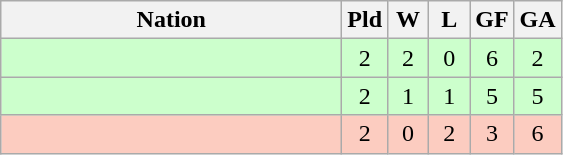<table class=wikitable style="text-align:center">
<tr>
<th width=220>Nation</th>
<th width=20>Pld</th>
<th width=20>W</th>
<th width=20>L</th>
<th width=20>GF</th>
<th width=20>GA</th>
</tr>
<tr bgcolor="#ccffcc">
<td align=left></td>
<td>2</td>
<td>2</td>
<td>0</td>
<td>6</td>
<td>2</td>
</tr>
<tr bgcolor="#ccffcc">
<td align=left></td>
<td>2</td>
<td>1</td>
<td>1</td>
<td>5</td>
<td>5</td>
</tr>
<tr bgcolor="#fcccc">
<td align=left></td>
<td>2</td>
<td>0</td>
<td>2</td>
<td>3</td>
<td>6</td>
</tr>
</table>
